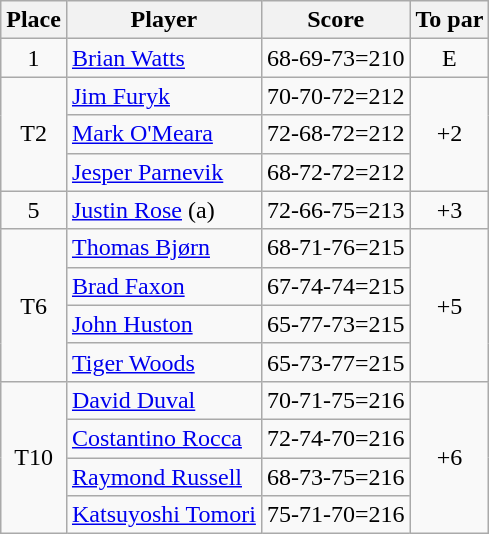<table class="wikitable">
<tr>
<th>Place</th>
<th>Player</th>
<th>Score</th>
<th>To par</th>
</tr>
<tr>
<td align=center>1</td>
<td> <a href='#'>Brian Watts</a></td>
<td align=center>68-69-73=210</td>
<td align=center>E</td>
</tr>
<tr>
<td rowspan="3" align=center>T2</td>
<td> <a href='#'>Jim Furyk</a></td>
<td align=center>70-70-72=212</td>
<td rowspan="3" align=center>+2</td>
</tr>
<tr>
<td> <a href='#'>Mark O'Meara</a></td>
<td align=center>72-68-72=212</td>
</tr>
<tr>
<td> <a href='#'>Jesper Parnevik</a></td>
<td align=center>68-72-72=212</td>
</tr>
<tr>
<td align=center>5</td>
<td> <a href='#'>Justin Rose</a> (a)</td>
<td align=center>72-66-75=213</td>
<td align=center>+3</td>
</tr>
<tr>
<td rowspan="4" align=center>T6</td>
<td> <a href='#'>Thomas Bjørn</a></td>
<td align=center>68-71-76=215</td>
<td rowspan="4" align=center>+5</td>
</tr>
<tr>
<td> <a href='#'>Brad Faxon</a></td>
<td align=center>67-74-74=215</td>
</tr>
<tr>
<td> <a href='#'>John Huston</a></td>
<td align=center>65-77-73=215</td>
</tr>
<tr>
<td> <a href='#'>Tiger Woods</a></td>
<td align=center>65-73-77=215</td>
</tr>
<tr>
<td rowspan="4" align=center>T10</td>
<td> <a href='#'>David Duval</a></td>
<td align=center>70-71-75=216</td>
<td rowspan="4" align=center>+6</td>
</tr>
<tr>
<td> <a href='#'>Costantino Rocca</a></td>
<td align=center>72-74-70=216</td>
</tr>
<tr>
<td> <a href='#'>Raymond Russell</a></td>
<td align=center>68-73-75=216</td>
</tr>
<tr>
<td> <a href='#'>Katsuyoshi Tomori</a></td>
<td align=center>75-71-70=216</td>
</tr>
</table>
